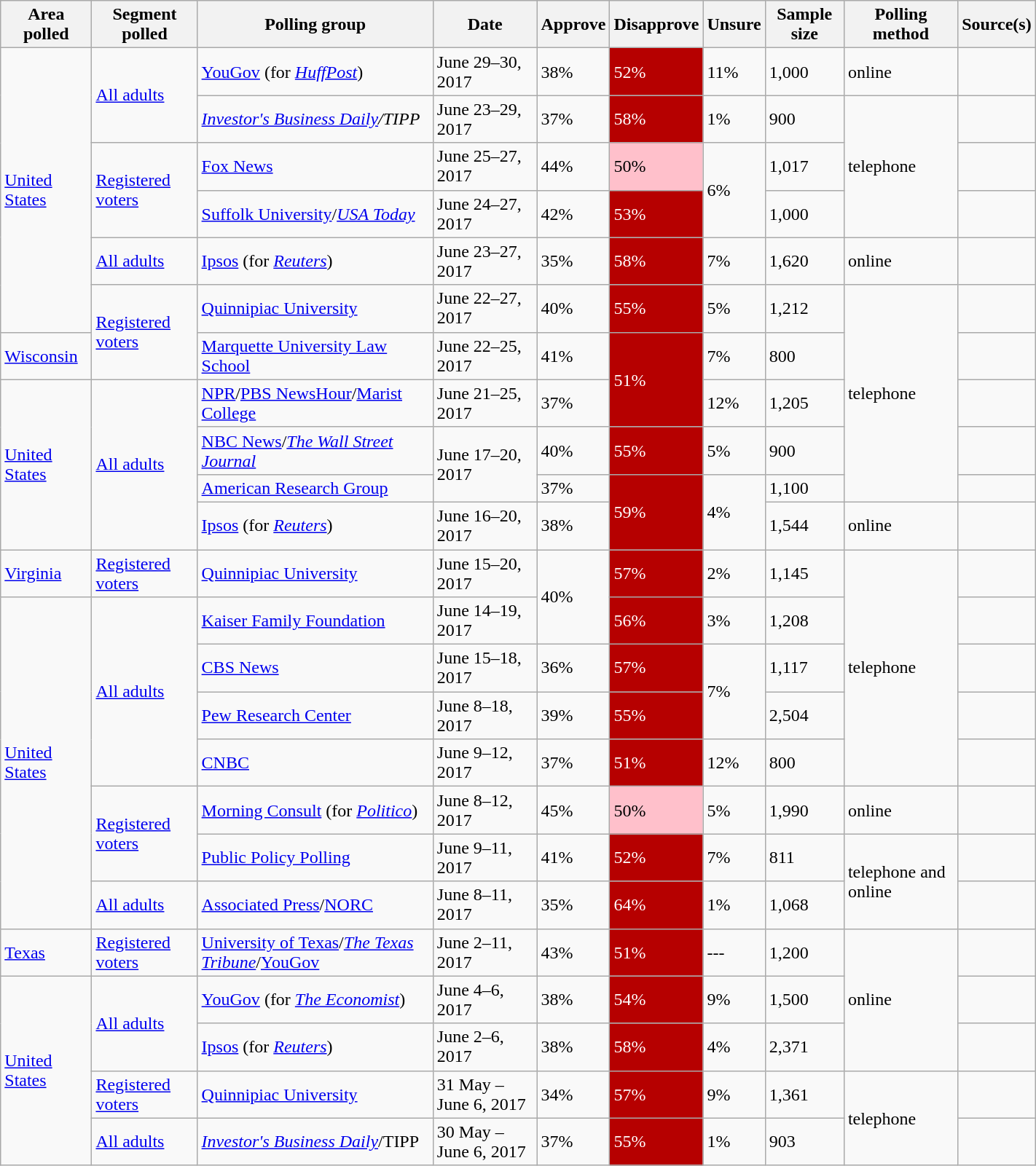<table class="wikitable sortable" style="width: 75%">
<tr>
<th>Area polled</th>
<th>Segment polled</th>
<th>Polling group</th>
<th>Date</th>
<th>Approve</th>
<th>Disapprove</th>
<th>Unsure</th>
<th>Sample size</th>
<th>Polling method</th>
<th>Source(s)</th>
</tr>
<tr>
<td rowspan="6"> <a href='#'>United States</a></td>
<td rowspan="2"><a href='#'>All adults</a></td>
<td><a href='#'>YouGov</a> (for <em><a href='#'>HuffPost</a></em>)</td>
<td>June 29–30, 2017</td>
<td>38%</td>
<td style="background:#B60000; color: white">52%</td>
<td>11%</td>
<td>1,000</td>
<td>online</td>
<td></td>
</tr>
<tr>
<td><em><a href='#'>Investor's Business Daily</a>/TIPP</em></td>
<td>June 23–29, 2017</td>
<td>37%</td>
<td style="background:#B60000; color: white">58%</td>
<td>1%</td>
<td>900</td>
<td rowspan="3">telephone</td>
<td></td>
</tr>
<tr>
<td rowspan="2"><a href='#'>Registered voters</a></td>
<td><a href='#'>Fox News</a></td>
<td>June 25–27, 2017</td>
<td>44%</td>
<td style="background: pink; color: black">50%</td>
<td rowspan="2">6%</td>
<td>1,017</td>
<td></td>
</tr>
<tr>
<td><a href='#'>Suffolk University</a>/<em><a href='#'>USA Today</a></em></td>
<td>June 24–27, 2017</td>
<td>42%</td>
<td style="background:#B60000; color: white">53%</td>
<td>1,000</td>
<td></td>
</tr>
<tr>
<td><a href='#'>All adults</a></td>
<td><a href='#'>Ipsos</a> (for <em><a href='#'>Reuters</a></em>)</td>
<td>June 23–27, 2017</td>
<td>35%</td>
<td style="background:#B60000; color: white">58%</td>
<td>7%</td>
<td>1,620</td>
<td>online</td>
<td></td>
</tr>
<tr>
<td rowspan="2"><a href='#'>Registered voters</a></td>
<td><a href='#'>Quinnipiac University</a></td>
<td>June 22–27, 2017</td>
<td>40%</td>
<td style="background:#B60000; color: white">55%</td>
<td>5%</td>
<td>1,212</td>
<td rowspan="5">telephone</td>
<td></td>
</tr>
<tr>
<td> <a href='#'>Wisconsin</a></td>
<td><a href='#'>Marquette University Law School</a></td>
<td>June 22–25, 2017</td>
<td>41%</td>
<td rowspan="2" style="background:#B60000; color: white">51%</td>
<td>7%</td>
<td>800</td>
<td></td>
</tr>
<tr>
<td rowspan="4"> <a href='#'>United States</a></td>
<td rowspan="4"><a href='#'>All adults</a></td>
<td><a href='#'>NPR</a>/<a href='#'>PBS NewsHour</a>/<a href='#'>Marist College</a></td>
<td>June 21–25, 2017</td>
<td>37%</td>
<td>12%</td>
<td>1,205</td>
<td></td>
</tr>
<tr>
<td><a href='#'>NBC News</a>/<em><a href='#'>The Wall Street Journal</a></em></td>
<td rowspan="2">June 17–20, 2017</td>
<td>40%</td>
<td style="background:#B60000; color: white">55%</td>
<td>5%</td>
<td>900</td>
<td></td>
</tr>
<tr>
<td><a href='#'>American Research Group</a></td>
<td>37%</td>
<td rowspan="2" style="background:#B60000; color: white">59%</td>
<td rowspan="2">4%</td>
<td>1,100</td>
<td></td>
</tr>
<tr>
<td><a href='#'>Ipsos</a> (for <em><a href='#'>Reuters</a></em>)</td>
<td>June 16–20, 2017</td>
<td>38%</td>
<td>1,544</td>
<td>online</td>
<td></td>
</tr>
<tr>
<td> <a href='#'>Virginia</a></td>
<td><a href='#'>Registered voters</a></td>
<td><a href='#'>Quinnipiac University</a></td>
<td>June 15–20, 2017</td>
<td rowspan="2">40%</td>
<td style="background:#B60000; color: white">57%</td>
<td>2%</td>
<td>1,145</td>
<td rowspan="5">telephone</td>
<td></td>
</tr>
<tr>
<td rowspan="7"> <a href='#'>United States</a></td>
<td rowspan="4"><a href='#'>All adults</a></td>
<td><a href='#'>Kaiser Family Foundation</a></td>
<td>June 14–19, 2017</td>
<td style="background:#B60000; color: white">56%</td>
<td>3%</td>
<td>1,208</td>
<td></td>
</tr>
<tr>
<td><a href='#'>CBS News</a></td>
<td>June 15–18, 2017</td>
<td>36%</td>
<td style="background:#B60000; color: white">57%</td>
<td rowspan="2">7%</td>
<td>1,117</td>
<td></td>
</tr>
<tr>
<td><a href='#'>Pew Research Center</a></td>
<td>June 8–18, 2017</td>
<td>39%</td>
<td style="background:#B60000; color: white">55%</td>
<td>2,504</td>
<td></td>
</tr>
<tr>
<td><a href='#'>CNBC</a></td>
<td>June 9–12, 2017</td>
<td>37%</td>
<td style="background:#B60000; color: white">51%</td>
<td>12%</td>
<td>800</td>
<td></td>
</tr>
<tr>
<td rowspan="2"><a href='#'>Registered voters</a></td>
<td><a href='#'>Morning Consult</a> (for <em><a href='#'>Politico</a></em>)</td>
<td>June 8–12, 2017</td>
<td>45%</td>
<td style="background: pink; color: black">50%</td>
<td>5%</td>
<td>1,990</td>
<td>online</td>
<td></td>
</tr>
<tr>
<td><a href='#'>Public Policy Polling</a></td>
<td>June 9–11, 2017</td>
<td>41%</td>
<td style="background:#B60000; color: white">52%</td>
<td>7%</td>
<td>811</td>
<td rowspan="2">telephone and online</td>
<td></td>
</tr>
<tr>
<td><a href='#'>All adults</a></td>
<td><a href='#'>Associated Press</a>/<a href='#'>NORC</a></td>
<td>June 8–11, 2017</td>
<td>35%</td>
<td style="background:#B60000; color: white">64%</td>
<td>1%</td>
<td>1,068</td>
<td></td>
</tr>
<tr>
<td> <a href='#'>Texas</a></td>
<td><a href='#'>Registered voters</a></td>
<td><a href='#'>University of Texas</a>/<em><a href='#'>The Texas Tribune</a></em>/<a href='#'>YouGov</a></td>
<td>June 2–11, 2017</td>
<td>43%</td>
<td style="background:#B60000; color: white">51%</td>
<td>---</td>
<td>1,200</td>
<td rowspan="3">online</td>
<td></td>
</tr>
<tr>
<td rowspan="4"> <a href='#'>United States</a></td>
<td rowspan="2"><a href='#'>All adults</a></td>
<td><a href='#'>YouGov</a> (for <em><a href='#'>The Economist</a></em>)</td>
<td>June 4–6, 2017</td>
<td>38%</td>
<td style="background:#B60000; color: white">54%</td>
<td>9%</td>
<td>1,500</td>
<td></td>
</tr>
<tr>
<td><a href='#'>Ipsos</a> (for <em><a href='#'>Reuters</a></em>)</td>
<td>June 2–6, 2017</td>
<td>38%</td>
<td style="background:#B60000; color: white">58%</td>
<td>4%</td>
<td>2,371</td>
<td></td>
</tr>
<tr>
<td><a href='#'>Registered voters</a></td>
<td><a href='#'>Quinnipiac University</a></td>
<td>31 May – June 6, 2017</td>
<td>34%</td>
<td style="background:#B60000; color: white">57%</td>
<td>9%</td>
<td>1,361</td>
<td rowspan="2">telephone</td>
<td></td>
</tr>
<tr>
<td><a href='#'>All adults</a></td>
<td><em><a href='#'>Investor's Business Daily</a></em>/TIPP</td>
<td>30 May – June 6, 2017</td>
<td>37%</td>
<td style="background:#B60000; color: white">55%</td>
<td>1%</td>
<td>903</td>
<td></td>
</tr>
</table>
